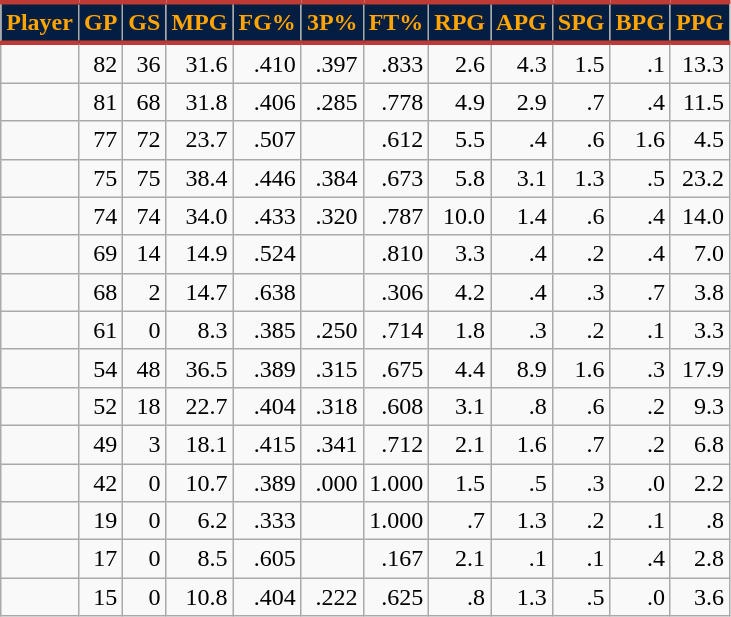<table class="wikitable sortable" style="text-align:right;">
<tr>
<th style="background:#041E42; color:#FFA400; border-top:#BE3A34 3px solid; border-bottom:#BE3A34 3px solid;">Player</th>
<th style="background:#041E42; color:#FFA400; border-top:#BE3A34 3px solid; border-bottom:#BE3A34 3px solid;">GP</th>
<th style="background:#041E42; color:#FFA400; border-top:#BE3A34 3px solid; border-bottom:#BE3A34 3px solid;">GS</th>
<th style="background:#041E42; color:#FFA400; border-top:#BE3A34 3px solid; border-bottom:#BE3A34 3px solid;">MPG</th>
<th style="background:#041E42; color:#FFA400; border-top:#BE3A34 3px solid; border-bottom:#BE3A34 3px solid;">FG%</th>
<th style="background:#041E42; color:#FFA400; border-top:#BE3A34 3px solid; border-bottom:#BE3A34 3px solid;">3P%</th>
<th style="background:#041E42; color:#FFA400; border-top:#BE3A34 3px solid; border-bottom:#BE3A34 3px solid;">FT%</th>
<th style="background:#041E42; color:#FFA400; border-top:#BE3A34 3px solid; border-bottom:#BE3A34 3px solid;">RPG</th>
<th style="background:#041E42; color:#FFA400; border-top:#BE3A34 3px solid; border-bottom:#BE3A34 3px solid;">APG</th>
<th style="background:#041E42; color:#FFA400; border-top:#BE3A34 3px solid; border-bottom:#BE3A34 3px solid;">SPG</th>
<th style="background:#041E42; color:#FFA400; border-top:#BE3A34 3px solid; border-bottom:#BE3A34 3px solid;">BPG</th>
<th style="background:#041E42; color:#FFA400; border-top:#BE3A34 3px solid; border-bottom:#BE3A34 3px solid;">PPG</th>
</tr>
<tr>
<td style="text-align:left;"></td>
<td>82</td>
<td>36</td>
<td>31.6</td>
<td>.410</td>
<td>.397</td>
<td>.833</td>
<td>2.6</td>
<td>4.3</td>
<td>1.5</td>
<td>.1</td>
<td>13.3</td>
</tr>
<tr>
<td style="text-align:left;"></td>
<td>81</td>
<td>68</td>
<td>31.8</td>
<td>.406</td>
<td>.285</td>
<td>.778</td>
<td>4.9</td>
<td>2.9</td>
<td>.7</td>
<td>.4</td>
<td>11.5</td>
</tr>
<tr>
<td style="text-align:left;"></td>
<td>77</td>
<td>72</td>
<td>23.7</td>
<td>.507</td>
<td></td>
<td>.612</td>
<td>5.5</td>
<td>.4</td>
<td>.6</td>
<td>1.6</td>
<td>4.5</td>
</tr>
<tr>
<td style="text-align:left;"></td>
<td>75</td>
<td>75</td>
<td>38.4</td>
<td>.446</td>
<td>.384</td>
<td>.673</td>
<td>5.8</td>
<td>3.1</td>
<td>1.3</td>
<td>.5</td>
<td>23.2</td>
</tr>
<tr>
<td style="text-align:left;"></td>
<td>74</td>
<td>74</td>
<td>34.0</td>
<td>.433</td>
<td>.320</td>
<td>.787</td>
<td>10.0</td>
<td>1.4</td>
<td>.6</td>
<td>.4</td>
<td>14.0</td>
</tr>
<tr>
<td style="text-align:left;"></td>
<td>69</td>
<td>14</td>
<td>14.9</td>
<td>.524</td>
<td></td>
<td>.810</td>
<td>3.3</td>
<td>.4</td>
<td>.2</td>
<td>.4</td>
<td>7.0</td>
</tr>
<tr>
<td style="text-align:left;"></td>
<td>68</td>
<td>2</td>
<td>14.7</td>
<td>.638</td>
<td></td>
<td>.306</td>
<td>4.2</td>
<td>.4</td>
<td>.3</td>
<td>.7</td>
<td>3.8</td>
</tr>
<tr>
<td style="text-align:left;"></td>
<td>61</td>
<td>0</td>
<td>8.3</td>
<td>.385</td>
<td>.250</td>
<td>.714</td>
<td>1.8</td>
<td>.3</td>
<td>.2</td>
<td>.1</td>
<td>3.3</td>
</tr>
<tr>
<td style="text-align:left;"></td>
<td>54</td>
<td>48</td>
<td>36.5</td>
<td>.389</td>
<td>.315</td>
<td>.675</td>
<td>4.4</td>
<td>8.9</td>
<td>1.6</td>
<td>.3</td>
<td>17.9</td>
</tr>
<tr>
<td style="text-align:left;"></td>
<td>52</td>
<td>18</td>
<td>22.7</td>
<td>.404</td>
<td>.318</td>
<td>.608</td>
<td>3.1</td>
<td>.8</td>
<td>.6</td>
<td>.2</td>
<td>9.3</td>
</tr>
<tr>
<td style="text-align:left;"></td>
<td>49</td>
<td>3</td>
<td>18.1</td>
<td>.415</td>
<td>.341</td>
<td>.712</td>
<td>2.1</td>
<td>1.6</td>
<td>.7</td>
<td>.2</td>
<td>6.8</td>
</tr>
<tr>
<td style="text-align:left;"></td>
<td>42</td>
<td>0</td>
<td>10.7</td>
<td>.389</td>
<td>.000</td>
<td>1.000</td>
<td>1.5</td>
<td>.5</td>
<td>.3</td>
<td>.0</td>
<td>2.2</td>
</tr>
<tr>
<td style="text-align:left;"></td>
<td>19</td>
<td>0</td>
<td>6.2</td>
<td>.333</td>
<td></td>
<td>1.000</td>
<td>.7</td>
<td>1.3</td>
<td>.2</td>
<td>.1</td>
<td>.8</td>
</tr>
<tr>
<td style="text-align:left;"></td>
<td>17</td>
<td>0</td>
<td>8.5</td>
<td>.605</td>
<td></td>
<td>.167</td>
<td>2.1</td>
<td>.1</td>
<td>.1</td>
<td>.4</td>
<td>2.8</td>
</tr>
<tr>
<td style="text-align:left;"></td>
<td>15</td>
<td>0</td>
<td>10.8</td>
<td>.404</td>
<td>.222</td>
<td>.625</td>
<td>.8</td>
<td>1.3</td>
<td>.5</td>
<td>.0</td>
<td>3.6</td>
</tr>
</table>
